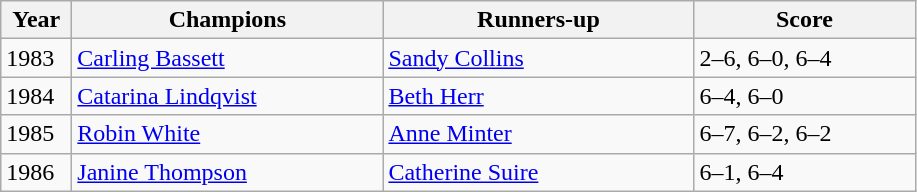<table class="wikitable">
<tr>
<th style="width:40px">Year</th>
<th style="width:200px">Champions</th>
<th style="width:200px">Runners-up</th>
<th style="width:140px" class="unsortable">Score</th>
</tr>
<tr>
<td>1983</td>
<td> <a href='#'>Carling Bassett</a></td>
<td> <a href='#'>Sandy Collins</a></td>
<td>2–6, 6–0, 6–4</td>
</tr>
<tr>
<td>1984</td>
<td> <a href='#'>Catarina Lindqvist</a></td>
<td> <a href='#'>Beth Herr</a></td>
<td>6–4, 6–0</td>
</tr>
<tr>
<td>1985</td>
<td> <a href='#'>Robin White</a></td>
<td> <a href='#'>Anne Minter</a></td>
<td>6–7, 6–2, 6–2</td>
</tr>
<tr>
<td>1986</td>
<td> <a href='#'>Janine Thompson</a></td>
<td> <a href='#'>Catherine Suire</a></td>
<td>6–1, 6–4</td>
</tr>
</table>
